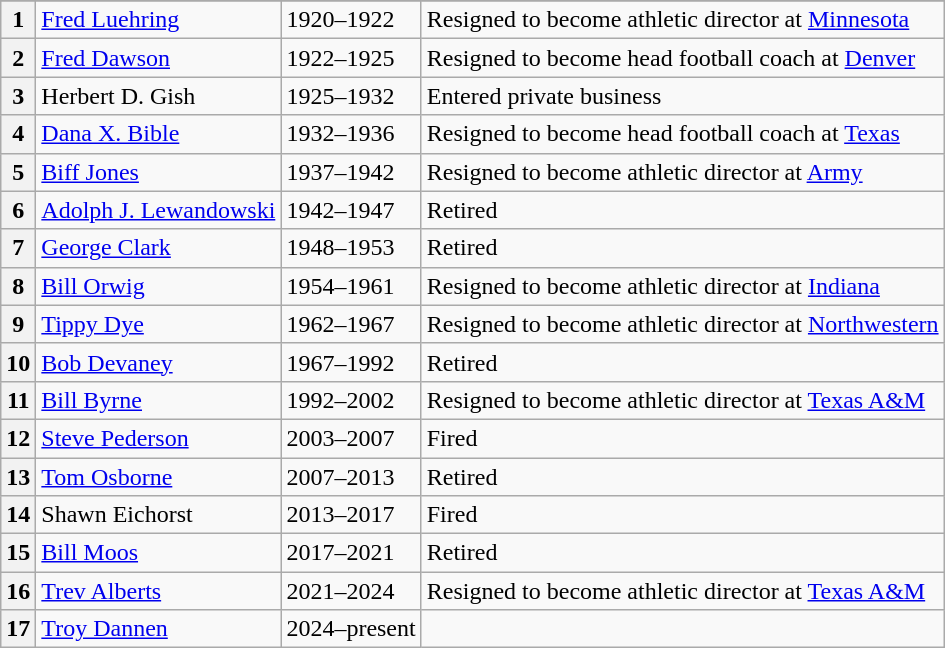<table class="wikitable">
<tr>
</tr>
<tr>
<th>1</th>
<td><a href='#'>Fred Luehring</a></td>
<td>1920–1922</td>
<td>Resigned to become athletic director at <a href='#'>Minnesota</a></td>
</tr>
<tr>
<th>2</th>
<td><a href='#'>Fred Dawson</a></td>
<td>1922–1925</td>
<td>Resigned to become head football coach at <a href='#'>Denver</a></td>
</tr>
<tr>
<th>3</th>
<td>Herbert D. Gish</td>
<td>1925–1932</td>
<td>Entered private business</td>
</tr>
<tr>
<th>4</th>
<td><a href='#'>Dana X. Bible</a></td>
<td>1932–1936</td>
<td>Resigned to become head football coach at <a href='#'>Texas</a></td>
</tr>
<tr>
<th>5</th>
<td><a href='#'>Biff Jones</a></td>
<td>1937–1942</td>
<td>Resigned to become athletic director at <a href='#'>Army</a></td>
</tr>
<tr>
<th>6</th>
<td><a href='#'>Adolph J. Lewandowski</a></td>
<td>1942–1947</td>
<td>Retired</td>
</tr>
<tr>
<th>7</th>
<td><a href='#'>George Clark</a></td>
<td>1948–1953</td>
<td>Retired</td>
</tr>
<tr>
<th>8</th>
<td><a href='#'>Bill Orwig</a></td>
<td>1954–1961</td>
<td>Resigned to become athletic director at <a href='#'>Indiana</a></td>
</tr>
<tr>
<th>9</th>
<td><a href='#'>Tippy Dye</a></td>
<td>1962–1967</td>
<td>Resigned to become athletic director at <a href='#'>Northwestern</a></td>
</tr>
<tr>
<th>10</th>
<td><a href='#'>Bob Devaney</a></td>
<td>1967–1992</td>
<td>Retired</td>
</tr>
<tr>
<th>11</th>
<td><a href='#'>Bill Byrne</a></td>
<td>1992–2002</td>
<td>Resigned to become athletic director at <a href='#'>Texas A&M</a></td>
</tr>
<tr>
<th>12</th>
<td><a href='#'>Steve Pederson</a></td>
<td>2003–2007</td>
<td>Fired</td>
</tr>
<tr>
<th>13</th>
<td><a href='#'>Tom Osborne</a></td>
<td>2007–2013</td>
<td>Retired</td>
</tr>
<tr>
<th>14</th>
<td>Shawn Eichorst</td>
<td>2013–2017</td>
<td>Fired</td>
</tr>
<tr>
<th>15</th>
<td><a href='#'>Bill Moos</a></td>
<td>2017–2021</td>
<td>Retired</td>
</tr>
<tr>
<th>16</th>
<td><a href='#'>Trev Alberts</a></td>
<td>2021–2024</td>
<td>Resigned to become athletic director at <a href='#'>Texas A&M</a></td>
</tr>
<tr>
<th>17</th>
<td><a href='#'>Troy Dannen</a></td>
<td>2024–present</td>
<td></td>
</tr>
</table>
